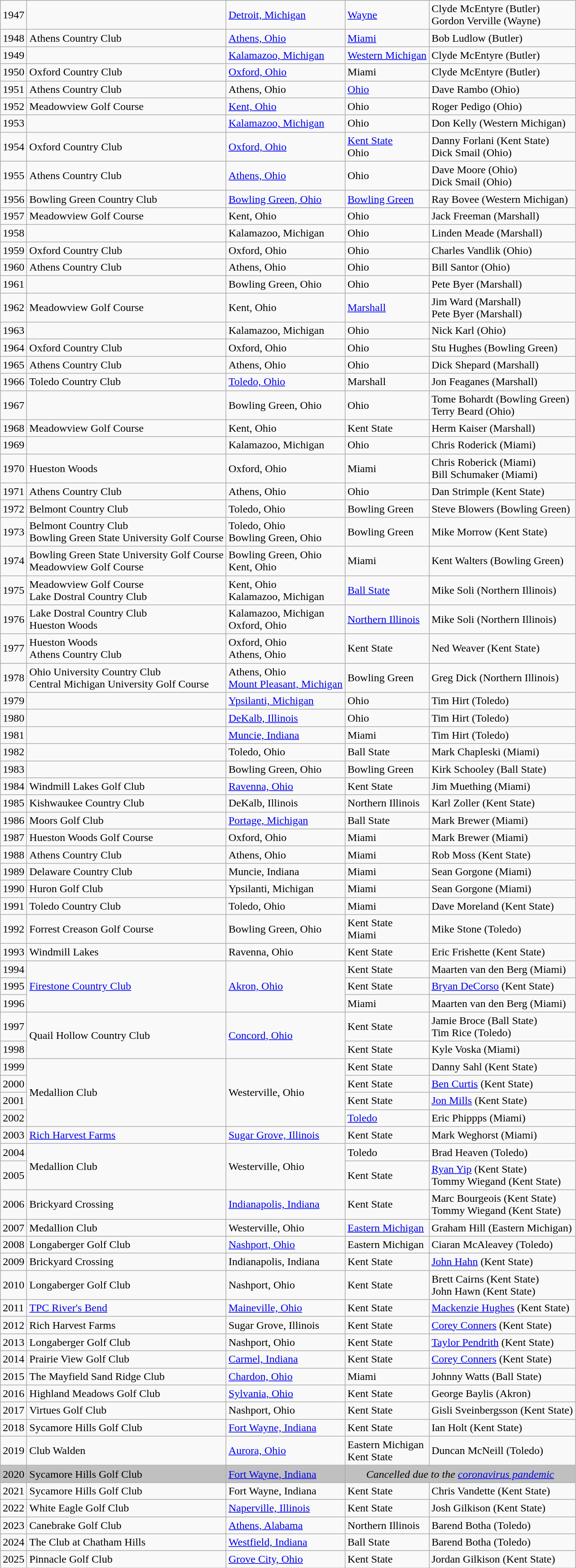<table class="wikitable sortable">
<tr>
<td>1947</td>
<td></td>
<td><a href='#'>Detroit, Michigan</a></td>
<td><a href='#'>Wayne</a></td>
<td>Clyde McEntyre (Butler)<br>Gordon Verville (Wayne)</td>
</tr>
<tr>
<td>1948</td>
<td>Athens Country Club</td>
<td><a href='#'>Athens, Ohio</a></td>
<td><a href='#'>Miami</a></td>
<td>Bob Ludlow (Butler)</td>
</tr>
<tr>
<td>1949</td>
<td></td>
<td><a href='#'>Kalamazoo, Michigan</a></td>
<td><a href='#'>Western Michigan</a></td>
<td>Clyde McEntyre (Butler)</td>
</tr>
<tr>
<td>1950</td>
<td>Oxford Country Club</td>
<td><a href='#'>Oxford, Ohio</a></td>
<td>Miami</td>
<td>Clyde McEntyre (Butler)</td>
</tr>
<tr>
<td>1951</td>
<td>Athens Country Club</td>
<td>Athens, Ohio</td>
<td><a href='#'>Ohio</a></td>
<td>Dave Rambo (Ohio)</td>
</tr>
<tr>
<td>1952</td>
<td>Meadowview Golf Course</td>
<td><a href='#'>Kent, Ohio</a></td>
<td>Ohio</td>
<td>Roger Pedigo (Ohio)</td>
</tr>
<tr>
<td>1953</td>
<td></td>
<td><a href='#'>Kalamazoo, Michigan</a></td>
<td>Ohio</td>
<td>Don Kelly (Western Michigan)</td>
</tr>
<tr>
<td>1954</td>
<td>Oxford Country Club</td>
<td><a href='#'>Oxford, Ohio</a></td>
<td><a href='#'>Kent State</a><br>Ohio</td>
<td>Danny Forlani (Kent State)<br>Dick Smail (Ohio)</td>
</tr>
<tr>
<td>1955</td>
<td>Athens Country Club</td>
<td><a href='#'>Athens, Ohio</a></td>
<td>Ohio</td>
<td>Dave Moore (Ohio)<br>Dick Smail (Ohio)</td>
</tr>
<tr>
<td>1956</td>
<td>Bowling Green Country Club</td>
<td><a href='#'>Bowling Green, Ohio</a></td>
<td><a href='#'>Bowling Green</a></td>
<td>Ray Bovee (Western Michigan)</td>
</tr>
<tr>
<td>1957</td>
<td>Meadowview Golf Course</td>
<td>Kent, Ohio</td>
<td>Ohio</td>
<td>Jack Freeman (Marshall)</td>
</tr>
<tr>
<td>1958</td>
<td></td>
<td>Kalamazoo, Michigan</td>
<td>Ohio</td>
<td>Linden Meade (Marshall)</td>
</tr>
<tr>
<td>1959</td>
<td>Oxford Country Club</td>
<td>Oxford, Ohio</td>
<td>Ohio</td>
<td>Charles Vandlik (Ohio)</td>
</tr>
<tr>
<td>1960</td>
<td>Athens Country Club</td>
<td>Athens, Ohio</td>
<td>Ohio</td>
<td>Bill Santor (Ohio)</td>
</tr>
<tr>
<td>1961</td>
<td></td>
<td>Bowling Green, Ohio</td>
<td>Ohio</td>
<td>Pete Byer (Marshall)</td>
</tr>
<tr>
<td>1962</td>
<td>Meadowview Golf Course</td>
<td>Kent, Ohio</td>
<td><a href='#'>Marshall</a></td>
<td>Jim Ward (Marshall)<br>Pete Byer (Marshall)</td>
</tr>
<tr>
<td>1963</td>
<td></td>
<td>Kalamazoo, Michigan</td>
<td>Ohio</td>
<td>Nick Karl (Ohio)</td>
</tr>
<tr>
<td>1964</td>
<td>Oxford Country Club</td>
<td>Oxford, Ohio</td>
<td>Ohio</td>
<td>Stu Hughes (Bowling Green)</td>
</tr>
<tr>
<td>1965</td>
<td>Athens Country Club</td>
<td>Athens, Ohio</td>
<td>Ohio</td>
<td>Dick Shepard (Marshall)</td>
</tr>
<tr>
<td>1966</td>
<td>Toledo Country Club</td>
<td><a href='#'>Toledo, Ohio</a></td>
<td>Marshall</td>
<td>Jon Feaganes (Marshall)</td>
</tr>
<tr>
<td>1967</td>
<td></td>
<td>Bowling Green, Ohio</td>
<td>Ohio</td>
<td>Tome Bohardt (Bowling Green)<br>Terry Beard (Ohio)</td>
</tr>
<tr>
<td>1968</td>
<td>Meadowview Golf Course</td>
<td>Kent, Ohio</td>
<td>Kent State</td>
<td>Herm Kaiser (Marshall)</td>
</tr>
<tr>
<td>1969</td>
<td></td>
<td>Kalamazoo, Michigan</td>
<td>Ohio</td>
<td>Chris Roderick (Miami)</td>
</tr>
<tr>
<td>1970</td>
<td>Hueston Woods</td>
<td>Oxford, Ohio</td>
<td>Miami</td>
<td>Chris Roberick (Miami)<br>Bill Schumaker (Miami)</td>
</tr>
<tr>
<td>1971</td>
<td>Athens Country Club</td>
<td>Athens, Ohio</td>
<td>Ohio</td>
<td>Dan Strimple (Kent State)</td>
</tr>
<tr>
<td>1972</td>
<td>Belmont Country Club</td>
<td>Toledo, Ohio</td>
<td>Bowling Green</td>
<td>Steve Blowers (Bowling Green)</td>
</tr>
<tr>
<td>1973</td>
<td>Belmont Country Club<br>Bowling Green State University Golf Course</td>
<td>Toledo, Ohio<br>Bowling Green, Ohio</td>
<td>Bowling Green</td>
<td>Mike Morrow (Kent State)</td>
</tr>
<tr>
<td>1974</td>
<td>Bowling Green State University Golf Course<br>Meadowview Golf Course</td>
<td>Bowling Green, Ohio<br>Kent, Ohio</td>
<td>Miami</td>
<td>Kent Walters (Bowling Green)</td>
</tr>
<tr>
<td>1975</td>
<td>Meadowview Golf Course<br>Lake Dostral Country Club</td>
<td>Kent, Ohio<br>Kalamazoo, Michigan</td>
<td><a href='#'>Ball State</a></td>
<td>Mike Soli (Northern Illinois)</td>
</tr>
<tr>
<td>1976</td>
<td>Lake Dostral Country Club<br>Hueston Woods</td>
<td>Kalamazoo, Michigan<br>Oxford, Ohio</td>
<td><a href='#'>Northern Illinois</a></td>
<td>Mike Soli (Northern Illinois)</td>
</tr>
<tr>
<td>1977</td>
<td>Hueston Woods<br>Athens Country Club</td>
<td>Oxford, Ohio<br>Athens, Ohio</td>
<td>Kent State</td>
<td>Ned Weaver (Kent State)</td>
</tr>
<tr>
<td>1978</td>
<td>Ohio University Country Club<br>Central Michigan University Golf Course</td>
<td>Athens, Ohio<br><a href='#'>Mount Pleasant, Michigan</a></td>
<td>Bowling Green</td>
<td>Greg Dick (Northern Illinois)</td>
</tr>
<tr>
<td>1979</td>
<td></td>
<td><a href='#'>Ypsilanti, Michigan</a></td>
<td>Ohio</td>
<td>Tim Hirt (Toledo)</td>
</tr>
<tr>
<td>1980</td>
<td></td>
<td><a href='#'>DeKalb, Illinois</a></td>
<td>Ohio</td>
<td>Tim Hirt (Toledo)</td>
</tr>
<tr>
<td>1981</td>
<td></td>
<td><a href='#'>Muncie, Indiana</a></td>
<td>Miami</td>
<td>Tim Hirt (Toledo)</td>
</tr>
<tr>
<td>1982</td>
<td></td>
<td>Toledo, Ohio</td>
<td>Ball State</td>
<td>Mark Chapleski (Miami)</td>
</tr>
<tr>
<td>1983</td>
<td></td>
<td>Bowling Green, Ohio</td>
<td>Bowling Green</td>
<td>Kirk Schooley (Ball State)</td>
</tr>
<tr>
<td>1984</td>
<td>Windmill Lakes Golf Club</td>
<td><a href='#'>Ravenna, Ohio</a></td>
<td>Kent State</td>
<td>Jim Muething (Miami)</td>
</tr>
<tr>
<td>1985</td>
<td>Kishwaukee Country Club</td>
<td>DeKalb, Illinois</td>
<td>Northern Illinois</td>
<td>Karl Zoller (Kent State)</td>
</tr>
<tr>
<td>1986</td>
<td>Moors Golf Club</td>
<td><a href='#'>Portage, Michigan</a></td>
<td>Ball State</td>
<td>Mark Brewer (Miami)</td>
</tr>
<tr>
<td>1987</td>
<td>Hueston Woods Golf Course</td>
<td>Oxford, Ohio</td>
<td>Miami</td>
<td>Mark Brewer (Miami)</td>
</tr>
<tr>
<td>1988</td>
<td>Athens Country Club</td>
<td>Athens, Ohio</td>
<td>Miami</td>
<td>Rob Moss (Kent State)</td>
</tr>
<tr>
<td>1989</td>
<td>Delaware Country Club</td>
<td>Muncie, Indiana</td>
<td>Miami</td>
<td>Sean Gorgone (Miami)</td>
</tr>
<tr>
<td>1990</td>
<td>Huron Golf Club</td>
<td>Ypsilanti, Michigan</td>
<td>Miami</td>
<td>Sean Gorgone (Miami)</td>
</tr>
<tr>
<td>1991</td>
<td>Toledo Country Club</td>
<td>Toledo, Ohio</td>
<td>Miami</td>
<td>Dave Moreland (Kent State)</td>
</tr>
<tr>
<td>1992</td>
<td>Forrest Creason Golf Course</td>
<td>Bowling Green, Ohio</td>
<td>Kent State<br>Miami</td>
<td>Mike Stone (Toledo)</td>
</tr>
<tr>
<td>1993</td>
<td>Windmill Lakes</td>
<td>Ravenna, Ohio</td>
<td>Kent State</td>
<td>Eric Frishette (Kent State)</td>
</tr>
<tr>
<td>1994</td>
<td rowspan="3"><a href='#'>Firestone Country Club</a></td>
<td rowspan="3"><a href='#'>Akron, Ohio</a></td>
<td>Kent State</td>
<td>Maarten van den Berg (Miami)</td>
</tr>
<tr>
<td>1995</td>
<td>Kent State</td>
<td><a href='#'>Bryan DeCorso</a> (Kent State)</td>
</tr>
<tr>
<td>1996</td>
<td>Miami</td>
<td>Maarten van den Berg (Miami)</td>
</tr>
<tr>
<td>1997</td>
<td rowspan="2">Quail Hollow Country Club</td>
<td rowspan="2"><a href='#'>Concord, Ohio</a></td>
<td>Kent State</td>
<td>Jamie Broce (Ball State)<br>Tim Rice (Toledo)</td>
</tr>
<tr>
<td>1998</td>
<td>Kent State</td>
<td>Kyle Voska (Miami)</td>
</tr>
<tr>
<td>1999</td>
<td rowspan="4">Medallion Club</td>
<td rowspan="4">Westerville, Ohio</td>
<td>Kent State</td>
<td>Danny Sahl (Kent State)</td>
</tr>
<tr>
<td>2000</td>
<td>Kent State</td>
<td><a href='#'>Ben Curtis</a> (Kent State)</td>
</tr>
<tr>
<td>2001</td>
<td>Kent State</td>
<td><a href='#'>Jon Mills</a> (Kent State)</td>
</tr>
<tr>
<td>2002</td>
<td><a href='#'>Toledo</a></td>
<td>Eric Phippps (Miami)</td>
</tr>
<tr>
<td>2003</td>
<td><a href='#'>Rich Harvest Farms</a></td>
<td><a href='#'>Sugar Grove, Illinois</a></td>
<td>Kent State</td>
<td>Mark Weghorst (Miami)</td>
</tr>
<tr>
<td>2004</td>
<td rowspan="2">Medallion Club</td>
<td rowspan="2">Westerville, Ohio</td>
<td>Toledo</td>
<td>Brad Heaven (Toledo)</td>
</tr>
<tr>
<td>2005</td>
<td>Kent State</td>
<td><a href='#'>Ryan Yip</a> (Kent State)<br>Tommy Wiegand (Kent State)</td>
</tr>
<tr>
<td>2006</td>
<td>Brickyard Crossing</td>
<td><a href='#'>Indianapolis, Indiana</a></td>
<td>Kent State</td>
<td>Marc Bourgeois (Kent State)<br>Tommy Wiegand (Kent State)</td>
</tr>
<tr>
<td>2007</td>
<td>Medallion Club</td>
<td>Westerville, Ohio</td>
<td><a href='#'>Eastern Michigan</a></td>
<td>Graham Hill (Eastern Michigan)</td>
</tr>
<tr>
<td>2008</td>
<td>Longaberger Golf Club</td>
<td><a href='#'>Nashport, Ohio</a></td>
<td>Eastern Michigan</td>
<td>Ciaran McAleavey (Toledo)</td>
</tr>
<tr>
<td>2009</td>
<td>Brickyard Crossing</td>
<td>Indianapolis, Indiana</td>
<td>Kent State</td>
<td><a href='#'>John Hahn</a> (Kent State)</td>
</tr>
<tr>
<td>2010</td>
<td>Longaberger Golf Club</td>
<td>Nashport, Ohio</td>
<td>Kent State</td>
<td>Brett Cairns (Kent State)<br>John Hawn (Kent State)</td>
</tr>
<tr>
<td>2011</td>
<td><a href='#'>TPC River's Bend</a></td>
<td><a href='#'>Maineville, Ohio</a></td>
<td>Kent State</td>
<td><a href='#'>Mackenzie Hughes</a> (Kent State)</td>
</tr>
<tr>
<td>2012</td>
<td>Rich Harvest Farms</td>
<td>Sugar Grove, Illinois</td>
<td>Kent State</td>
<td><a href='#'>Corey Conners</a> (Kent State)</td>
</tr>
<tr>
<td>2013</td>
<td>Longaberger Golf Club</td>
<td>Nashport, Ohio</td>
<td>Kent State</td>
<td><a href='#'>Taylor Pendrith</a> (Kent State)</td>
</tr>
<tr>
<td>2014</td>
<td>Prairie View Golf Club</td>
<td><a href='#'>Carmel, Indiana</a></td>
<td>Kent State</td>
<td><a href='#'>Corey Conners</a> (Kent State)</td>
</tr>
<tr>
<td>2015</td>
<td>The Mayfield Sand Ridge Club</td>
<td><a href='#'>Chardon, Ohio</a></td>
<td>Miami</td>
<td>Johnny Watts (Ball State)</td>
</tr>
<tr>
<td>2016</td>
<td>Highland Meadows Golf Club</td>
<td><a href='#'>Sylvania, Ohio</a></td>
<td>Kent State</td>
<td>George Baylis (Akron)</td>
</tr>
<tr>
<td>2017</td>
<td>Virtues Golf Club</td>
<td>Nashport, Ohio</td>
<td>Kent State</td>
<td>Gisli Sveinbergsson (Kent State)</td>
</tr>
<tr>
<td>2018</td>
<td>Sycamore Hills Golf Club</td>
<td><a href='#'>Fort Wayne, Indiana</a></td>
<td>Kent State</td>
<td>Ian Holt (Kent State)</td>
</tr>
<tr>
<td>2019</td>
<td>Club Walden</td>
<td><a href='#'>Aurora, Ohio</a></td>
<td>Eastern Michigan<br>Kent State</td>
<td>Duncan McNeill (Toledo)</td>
</tr>
<tr style="background: silver">
<td>2020</td>
<td>Sycamore Hills Golf Club</td>
<td><a href='#'>Fort Wayne, Indiana</a></td>
<td colspan=2 align=center><em>Cancelled due to the <a href='#'>coronavirus pandemic</a></em></td>
</tr>
<tr>
<td>2021</td>
<td>Sycamore Hills Golf Club</td>
<td>Fort Wayne, Indiana</td>
<td>Kent State</td>
<td>Chris Vandette (Kent State)</td>
</tr>
<tr>
<td>2022</td>
<td>White Eagle Golf Club</td>
<td><a href='#'>Naperville, Illinois</a></td>
<td>Kent State</td>
<td>Josh Gilkison (Kent State)</td>
</tr>
<tr>
<td>2023</td>
<td>Canebrake Golf Club</td>
<td><a href='#'>Athens, Alabama</a></td>
<td>Northern Illinois</td>
<td>Barend Botha (Toledo)</td>
</tr>
<tr>
<td>2024</td>
<td>The Club at Chatham Hills</td>
<td><a href='#'>Westfield, Indiana</a></td>
<td>Ball State</td>
<td>Barend Botha (Toledo)</td>
</tr>
<tr>
<td>2025</td>
<td>Pinnacle Golf Club</td>
<td><a href='#'>Grove City, Ohio</a></td>
<td>Kent State</td>
<td>Jordan Gilkison (Kent State)</td>
</tr>
</table>
